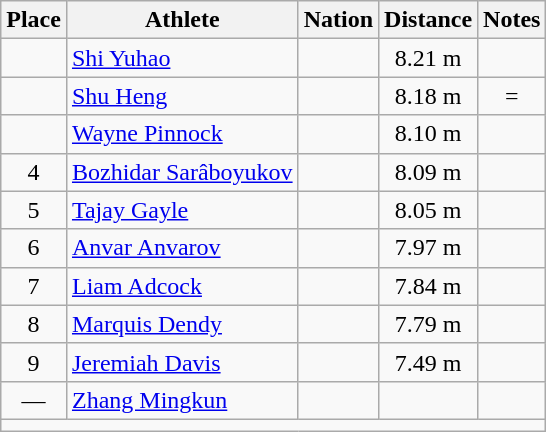<table class="wikitable mw-datatable sortable" style="text-align:center;">
<tr>
<th scope="col">Place</th>
<th scope="col">Athlete</th>
<th scope="col">Nation</th>
<th scope="col">Distance</th>
<th scope="col">Notes</th>
</tr>
<tr>
<td></td>
<td align="left"><a href='#'>Shi Yuhao</a></td>
<td align="left"></td>
<td>8.21 m </td>
<td></td>
</tr>
<tr>
<td></td>
<td align="left"><a href='#'>Shu Heng</a></td>
<td align="left"></td>
<td>8.18 m </td>
<td>=</td>
</tr>
<tr>
<td></td>
<td align="left"><a href='#'>Wayne Pinnock</a></td>
<td align="left"></td>
<td>8.10 m </td>
<td></td>
</tr>
<tr>
<td>4</td>
<td align="left"><a href='#'>Bozhidar Sarâboyukov</a></td>
<td align="left"></td>
<td>8.09 m </td>
<td></td>
</tr>
<tr>
<td>5</td>
<td align="left"><a href='#'>Tajay Gayle</a></td>
<td align="left"></td>
<td>8.05 m </td>
<td></td>
</tr>
<tr>
<td>6</td>
<td align="left"><a href='#'>Anvar Anvarov</a></td>
<td align="left"></td>
<td>7.97 m </td>
<td></td>
</tr>
<tr>
<td>7</td>
<td align="left"><a href='#'>Liam Adcock</a></td>
<td align="left"></td>
<td>7.84 m </td>
<td></td>
</tr>
<tr>
<td>8</td>
<td align="left"><a href='#'>Marquis Dendy</a></td>
<td align="left"></td>
<td>7.79 m </td>
<td></td>
</tr>
<tr>
<td>9</td>
<td align="left"><a href='#'>Jeremiah Davis</a></td>
<td align="left"></td>
<td>7.49 m </td>
<td></td>
</tr>
<tr>
<td>—</td>
<td align="left"><a href='#'>Zhang Mingkun</a></td>
<td align="left"></td>
<td></td>
<td></td>
</tr>
<tr class="sortbottom">
<td colspan="5"></td>
</tr>
</table>
